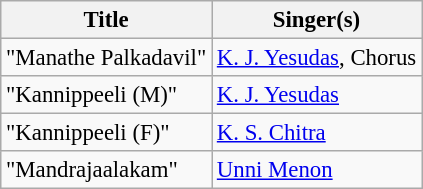<table class="wikitable" style="font-size:95%;">
<tr>
<th>Title</th>
<th>Singer(s)</th>
</tr>
<tr>
<td>"Manathe Palkadavil"</td>
<td><a href='#'>K. J. Yesudas</a>, Chorus</td>
</tr>
<tr>
<td>"Kannippeeli (M)"</td>
<td><a href='#'>K. J. Yesudas</a></td>
</tr>
<tr>
<td>"Kannippeeli (F)"</td>
<td><a href='#'>K. S. Chitra</a></td>
</tr>
<tr>
<td>"Mandrajaalakam"</td>
<td><a href='#'>Unni Menon</a></td>
</tr>
</table>
